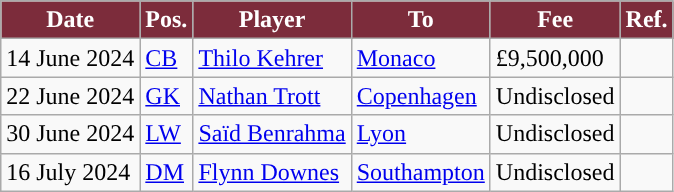<table class="wikitable plainrowheaders sortable">
<tr>
<th style="background:#7C2C3B; color:#FFFFFF; ">Date</th>
<th style="background:#7C2C3B; color:#FFFFFF; ">Pos.</th>
<th style="background:#7C2C3B; color:#FFFFFF; ">Player</th>
<th style="background:#7C2C3B; color:#FFFFFF; ">To</th>
<th style="background:#7C2C3B; color:#FFFFFF; ">Fee</th>
<th style="background:#7C2C3B; color:#FFFFFF; ">Ref.</th>
</tr>
<tr>
<td>14 June 2024</td>
<td><a href='#'>CB</a></td>
<td> <a href='#'>Thilo Kehrer</a></td>
<td> <a href='#'>Monaco</a></td>
<td>£9,500,000</td>
<td></td>
</tr>
<tr>
<td>22 June 2024</td>
<td><a href='#'>GK</a></td>
<td> <a href='#'>Nathan Trott</a></td>
<td> <a href='#'>Copenhagen</a></td>
<td>Undisclosed</td>
<td></td>
</tr>
<tr>
<td>30 June 2024</td>
<td><a href='#'>LW</a></td>
<td> <a href='#'>Saïd Benrahma</a></td>
<td> <a href='#'>Lyon</a></td>
<td>Undisclosed</td>
<td></td>
</tr>
<tr>
<td>16 July 2024</td>
<td><a href='#'>DM</a></td>
<td> <a href='#'>Flynn Downes</a></td>
<td> <a href='#'>Southampton</a></td>
<td>Undisclosed</td>
<td></td>
</tr>
</table>
